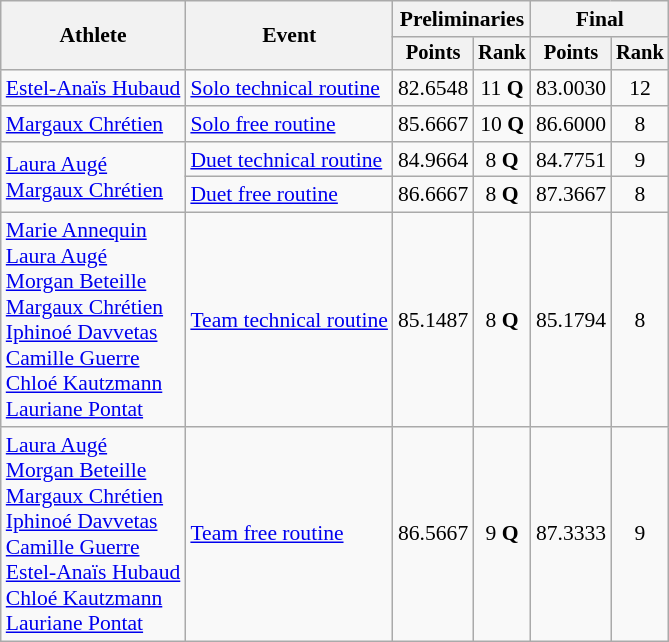<table class=wikitable style="font-size:90%">
<tr>
<th rowspan="2">Athlete</th>
<th rowspan="2">Event</th>
<th colspan="2">Preliminaries</th>
<th colspan="2">Final</th>
</tr>
<tr style="font-size:95%">
<th>Points</th>
<th>Rank</th>
<th>Points</th>
<th>Rank</th>
</tr>
<tr align=center>
<td align=left><a href='#'>Estel-Anaïs Hubaud</a></td>
<td align=left><a href='#'>Solo technical routine</a></td>
<td>82.6548</td>
<td>11 <strong>Q</strong></td>
<td>83.0030</td>
<td>12</td>
</tr>
<tr align=center>
<td align=left><a href='#'>Margaux Chrétien</a></td>
<td align=left><a href='#'>Solo free routine</a></td>
<td>85.6667</td>
<td>10 <strong>Q</strong></td>
<td>86.6000</td>
<td>8</td>
</tr>
<tr align=center>
<td align=left rowspan=2><a href='#'>Laura Augé</a><br><a href='#'>Margaux Chrétien</a></td>
<td align=left><a href='#'>Duet technical routine</a></td>
<td>84.9664</td>
<td>8 <strong>Q</strong></td>
<td>84.7751</td>
<td>9</td>
</tr>
<tr align=center>
<td align=left><a href='#'>Duet free routine</a></td>
<td>86.6667</td>
<td>8 <strong>Q</strong></td>
<td>87.3667</td>
<td>8</td>
</tr>
<tr align=center>
<td align=left><a href='#'>Marie Annequin</a><br><a href='#'>Laura Augé</a><br><a href='#'>Morgan Beteille</a><br><a href='#'>Margaux Chrétien</a><br><a href='#'>Iphinoé Davvetas</a><br><a href='#'>Camille Guerre</a><br><a href='#'>Chloé Kautzmann</a><br><a href='#'>Lauriane Pontat</a></td>
<td align=left><a href='#'>Team technical routine</a></td>
<td>85.1487</td>
<td>8 <strong>Q</strong></td>
<td>85.1794</td>
<td>8</td>
</tr>
<tr align=center>
<td align=left><a href='#'>Laura Augé</a><br><a href='#'>Morgan Beteille</a><br><a href='#'>Margaux Chrétien</a><br><a href='#'>Iphinoé Davvetas</a><br><a href='#'>Camille Guerre</a><br><a href='#'>Estel-Anaïs Hubaud</a><br><a href='#'>Chloé Kautzmann</a><br><a href='#'>Lauriane Pontat</a></td>
<td align=left><a href='#'>Team free routine</a></td>
<td>86.5667</td>
<td>9 <strong>Q</strong></td>
<td>87.3333</td>
<td>9</td>
</tr>
</table>
